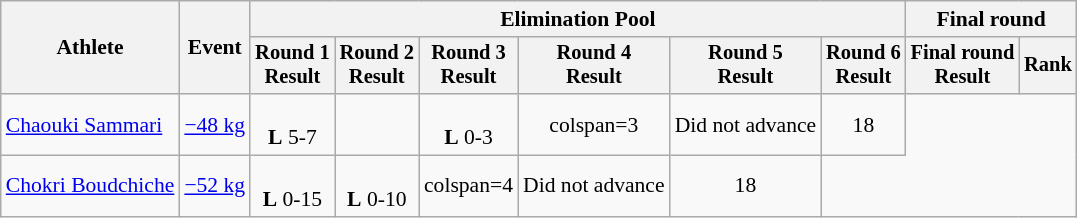<table class="wikitable" style="font-size:90%">
<tr>
<th rowspan="2">Athlete</th>
<th rowspan="2">Event</th>
<th colspan=6>Elimination Pool</th>
<th colspan=2>Final round</th>
</tr>
<tr style="font-size: 95%">
<th>Round 1<br>Result</th>
<th>Round 2<br>Result</th>
<th>Round 3<br>Result</th>
<th>Round 4<br>Result</th>
<th>Round 5<br>Result</th>
<th>Round 6<br>Result</th>
<th>Final round<br>Result</th>
<th>Rank</th>
</tr>
<tr align=center>
<td align=left><a href='#'>Chaouki Sammari</a></td>
<td align=left><a href='#'>−48 kg</a></td>
<td><br><strong>L</strong> 5-7</td>
<td></td>
<td><br><strong>L</strong> 0-3</td>
<td>colspan=3 </td>
<td>Did not advance</td>
<td>18</td>
</tr>
<tr align=center>
<td align=left><a href='#'>Chokri Boudchiche</a></td>
<td align=left><a href='#'>−52 kg</a></td>
<td><br><strong>L</strong> 0-15</td>
<td><br><strong>L</strong> 0-10</td>
<td>colspan=4 </td>
<td>Did not advance</td>
<td>18</td>
</tr>
</table>
